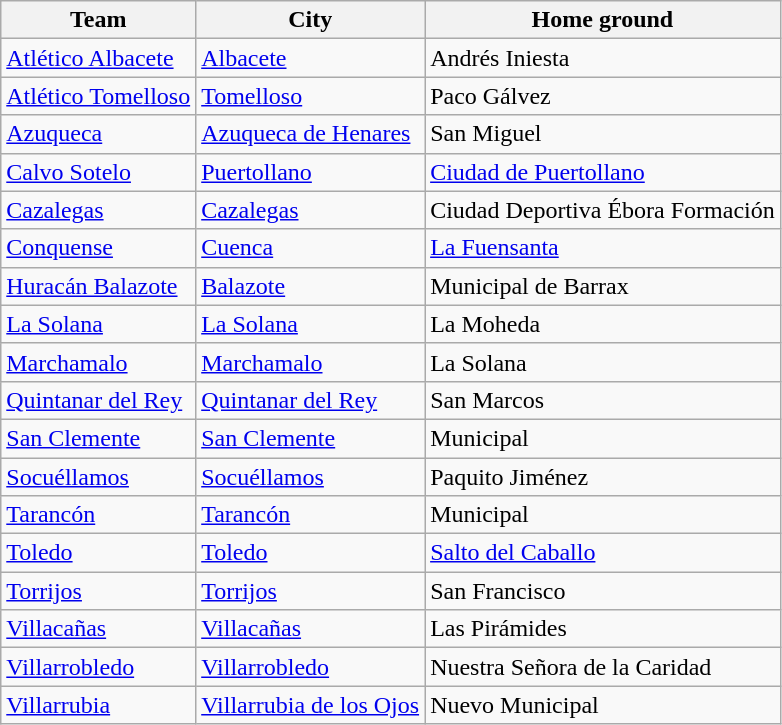<table class="wikitable sortable">
<tr>
<th>Team</th>
<th>City</th>
<th>Home ground</th>
</tr>
<tr>
<td><a href='#'>Atlético Albacete</a></td>
<td><a href='#'>Albacete</a></td>
<td>Andrés Iniesta</td>
</tr>
<tr>
<td><a href='#'>Atlético Tomelloso</a></td>
<td><a href='#'>Tomelloso</a></td>
<td>Paco Gálvez</td>
</tr>
<tr>
<td><a href='#'>Azuqueca</a></td>
<td><a href='#'>Azuqueca de Henares</a></td>
<td>San Miguel</td>
</tr>
<tr>
<td><a href='#'>Calvo Sotelo</a></td>
<td><a href='#'>Puertollano</a></td>
<td><a href='#'>Ciudad de Puertollano</a></td>
</tr>
<tr>
<td><a href='#'>Cazalegas</a></td>
<td><a href='#'>Cazalegas</a></td>
<td>Ciudad Deportiva Ébora Formación</td>
</tr>
<tr>
<td><a href='#'>Conquense</a></td>
<td><a href='#'>Cuenca</a></td>
<td><a href='#'>La Fuensanta</a></td>
</tr>
<tr>
<td><a href='#'>Huracán Balazote</a></td>
<td><a href='#'>Balazote</a></td>
<td>Municipal de Barrax</td>
</tr>
<tr>
<td><a href='#'>La Solana</a></td>
<td><a href='#'>La Solana</a></td>
<td>La Moheda</td>
</tr>
<tr>
<td><a href='#'>Marchamalo</a></td>
<td><a href='#'>Marchamalo</a></td>
<td>La Solana</td>
</tr>
<tr>
<td><a href='#'>Quintanar del Rey</a></td>
<td><a href='#'>Quintanar del Rey</a></td>
<td>San Marcos</td>
</tr>
<tr>
<td><a href='#'>San Clemente</a></td>
<td><a href='#'>San Clemente</a></td>
<td>Municipal</td>
</tr>
<tr>
<td><a href='#'>Socuéllamos</a></td>
<td><a href='#'>Socuéllamos</a></td>
<td>Paquito Jiménez</td>
</tr>
<tr>
<td><a href='#'>Tarancón</a></td>
<td><a href='#'>Tarancón</a></td>
<td>Municipal</td>
</tr>
<tr>
<td><a href='#'>Toledo</a></td>
<td><a href='#'>Toledo</a></td>
<td><a href='#'>Salto del Caballo</a></td>
</tr>
<tr>
<td><a href='#'>Torrijos</a></td>
<td><a href='#'>Torrijos</a></td>
<td>San Francisco</td>
</tr>
<tr>
<td><a href='#'>Villacañas</a></td>
<td><a href='#'>Villacañas</a></td>
<td>Las Pirámides</td>
</tr>
<tr>
<td><a href='#'>Villarrobledo</a></td>
<td><a href='#'>Villarrobledo</a></td>
<td>Nuestra Señora de la Caridad</td>
</tr>
<tr>
<td><a href='#'>Villarrubia</a></td>
<td><a href='#'>Villarrubia de los Ojos</a></td>
<td>Nuevo Municipal</td>
</tr>
</table>
